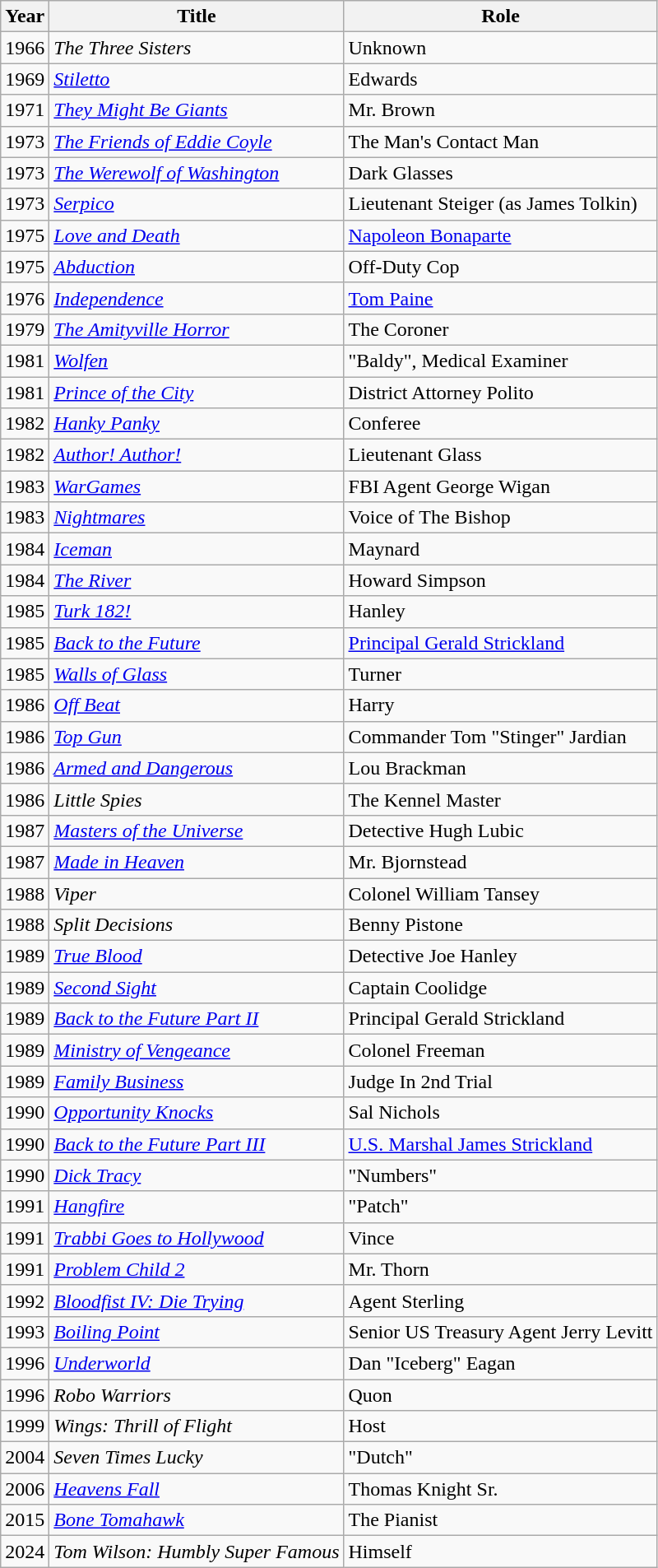<table class="wikitable sortable">
<tr align="center">
<th>Year</th>
<th>Title</th>
<th>Role</th>
</tr>
<tr>
<td>1966</td>
<td><em>The Three Sisters</em></td>
<td>Unknown</td>
</tr>
<tr>
<td>1969</td>
<td><em><a href='#'>Stiletto</a></em></td>
<td>Edwards</td>
</tr>
<tr>
<td>1971</td>
<td><em><a href='#'>They Might Be Giants</a></em></td>
<td>Mr. Brown</td>
</tr>
<tr>
<td>1973</td>
<td><em><a href='#'>The Friends of Eddie Coyle</a></em></td>
<td>The Man's Contact Man</td>
</tr>
<tr>
<td>1973</td>
<td><em><a href='#'>The Werewolf of Washington</a></em></td>
<td>Dark Glasses</td>
</tr>
<tr>
<td>1973</td>
<td><em><a href='#'>Serpico</a></em></td>
<td>Lieutenant Steiger (as James Tolkin)</td>
</tr>
<tr>
<td>1975</td>
<td><em><a href='#'>Love and Death</a></em></td>
<td><a href='#'>Napoleon Bonaparte</a></td>
</tr>
<tr>
<td>1975</td>
<td><em><a href='#'>Abduction</a></em></td>
<td>Off-Duty Cop</td>
</tr>
<tr>
<td>1976</td>
<td><em><a href='#'>Independence</a></em></td>
<td><a href='#'>Tom Paine</a></td>
</tr>
<tr>
<td>1979</td>
<td><em><a href='#'>The Amityville Horror</a></em></td>
<td>The Coroner</td>
</tr>
<tr>
<td>1981</td>
<td><em><a href='#'>Wolfen</a></em></td>
<td>"Baldy", Medical Examiner</td>
</tr>
<tr>
<td>1981</td>
<td><em><a href='#'>Prince of the City</a></em></td>
<td>District Attorney Polito</td>
</tr>
<tr>
<td>1982</td>
<td><em><a href='#'>Hanky Panky</a></em></td>
<td>Conferee</td>
</tr>
<tr>
<td>1982</td>
<td><em><a href='#'>Author! Author!</a></em></td>
<td>Lieutenant Glass</td>
</tr>
<tr>
<td>1983</td>
<td><em><a href='#'>WarGames</a></em></td>
<td>FBI Agent George Wigan</td>
</tr>
<tr>
<td>1983</td>
<td><em><a href='#'>Nightmares</a> </em></td>
<td>Voice of The Bishop</td>
</tr>
<tr>
<td>1984</td>
<td><em><a href='#'>Iceman</a></em></td>
<td>Maynard</td>
</tr>
<tr>
<td>1984</td>
<td><em><a href='#'>The River</a></em></td>
<td>Howard Simpson</td>
</tr>
<tr>
<td>1985</td>
<td><em><a href='#'>Turk 182!</a></em></td>
<td>Hanley</td>
</tr>
<tr>
<td>1985</td>
<td><em><a href='#'>Back to the Future</a></em></td>
<td><a href='#'>Principal Gerald Strickland</a></td>
</tr>
<tr>
<td>1985</td>
<td><em><a href='#'>Walls of Glass</a></em></td>
<td>Turner</td>
</tr>
<tr>
<td>1986</td>
<td><em><a href='#'>Off Beat</a></em></td>
<td>Harry</td>
</tr>
<tr>
<td>1986</td>
<td><em><a href='#'>Top Gun</a></em></td>
<td>Commander Tom "Stinger" Jardian</td>
</tr>
<tr>
<td>1986</td>
<td><em><a href='#'>Armed and Dangerous</a></em></td>
<td>Lou Brackman</td>
</tr>
<tr>
<td>1986</td>
<td><em>Little Spies</em></td>
<td>The Kennel Master</td>
</tr>
<tr>
<td>1987</td>
<td><em><a href='#'>Masters of the Universe</a></em></td>
<td>Detective Hugh Lubic</td>
</tr>
<tr>
<td>1987</td>
<td><em><a href='#'>Made in Heaven</a></em></td>
<td>Mr. Bjornstead</td>
</tr>
<tr>
<td>1988</td>
<td><em>Viper</em></td>
<td>Colonel William Tansey</td>
</tr>
<tr>
<td>1988</td>
<td><em>Split Decisions</em></td>
<td>Benny Pistone</td>
</tr>
<tr>
<td>1989</td>
<td><em><a href='#'>True Blood</a></em></td>
<td>Detective Joe Hanley</td>
</tr>
<tr>
<td>1989</td>
<td><em><a href='#'>Second Sight</a></em></td>
<td>Captain Coolidge</td>
</tr>
<tr>
<td>1989</td>
<td><em><a href='#'>Back to the Future Part II</a></em></td>
<td>Principal Gerald Strickland</td>
</tr>
<tr>
<td>1989</td>
<td><em><a href='#'>Ministry of Vengeance</a></em></td>
<td>Colonel Freeman</td>
</tr>
<tr>
<td>1989</td>
<td><em><a href='#'>Family Business</a></em></td>
<td>Judge In 2nd Trial</td>
</tr>
<tr>
<td>1990</td>
<td><em><a href='#'>Opportunity Knocks</a></em></td>
<td>Sal Nichols</td>
</tr>
<tr>
<td>1990</td>
<td><em><a href='#'>Back to the Future Part III</a></em></td>
<td><a href='#'>U.S. Marshal James Strickland</a></td>
</tr>
<tr>
<td>1990</td>
<td><em><a href='#'>Dick Tracy</a></em></td>
<td>"Numbers"</td>
</tr>
<tr>
<td>1991</td>
<td><em><a href='#'>Hangfire</a></em></td>
<td>"Patch"</td>
</tr>
<tr>
<td>1991</td>
<td><em><a href='#'>Trabbi Goes to Hollywood</a></em></td>
<td>Vince</td>
</tr>
<tr>
<td>1991</td>
<td><em><a href='#'>Problem Child 2</a></em></td>
<td>Mr. Thorn</td>
</tr>
<tr>
<td>1992</td>
<td><em><a href='#'>Bloodfist IV: Die Trying</a></em></td>
<td>Agent Sterling</td>
</tr>
<tr>
<td>1993</td>
<td><em><a href='#'>Boiling Point</a></em></td>
<td>Senior US Treasury Agent Jerry Levitt</td>
</tr>
<tr>
<td>1996</td>
<td><em><a href='#'>Underworld</a></em></td>
<td>Dan "Iceberg" Eagan</td>
</tr>
<tr>
<td>1996</td>
<td><em>Robo Warriors</em></td>
<td>Quon</td>
</tr>
<tr>
<td>1999</td>
<td><em>Wings: Thrill of Flight</em></td>
<td>Host</td>
</tr>
<tr>
<td>2004</td>
<td><em>Seven Times Lucky</em></td>
<td>"Dutch"</td>
</tr>
<tr>
<td>2006</td>
<td><em><a href='#'>Heavens Fall</a></em></td>
<td>Thomas Knight Sr.</td>
</tr>
<tr>
<td>2015</td>
<td><em><a href='#'>Bone Tomahawk</a></em></td>
<td>The Pianist</td>
</tr>
<tr>
<td>2024</td>
<td><em>Tom Wilson: Humbly Super Famous</em> </td>
<td>Himself</td>
</tr>
</table>
